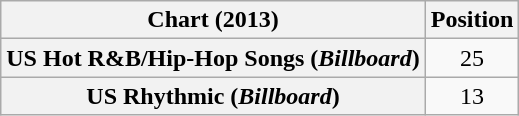<table class="wikitable sortable plainrowheaders" style="text-align:center">
<tr>
<th scope="col">Chart (2013)</th>
<th scope="col">Position</th>
</tr>
<tr>
<th scope="row">US Hot R&B/Hip-Hop Songs (<em>Billboard</em>)</th>
<td>25</td>
</tr>
<tr>
<th scope="row">US Rhythmic (<em>Billboard</em>)</th>
<td>13</td>
</tr>
</table>
